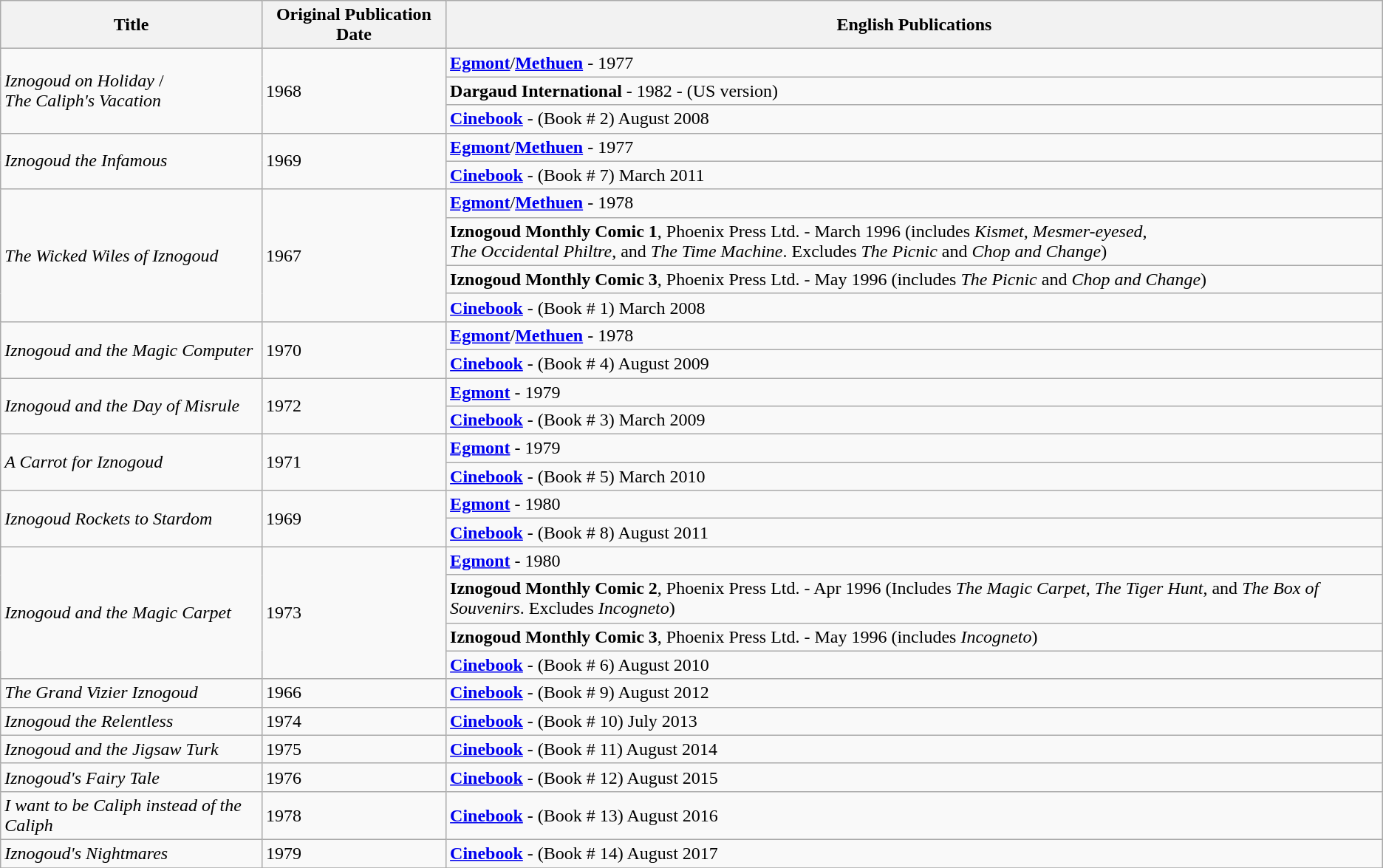<table class="wikitable">
<tr>
<th scope="col">Title</th>
<th scope="col">Original Publication Date</th>
<th scope="col">English Publications</th>
</tr>
<tr>
<td rowspan="3"><em>Iznogoud on Holiday</em> /<br> <em>The Caliph's Vacation</em> <br></td>
<td rowspan="3">1968</td>
<td><strong><a href='#'>Egmont</a></strong>/<strong><a href='#'>Methuen</a></strong> - 1977</td>
</tr>
<tr>
<td><strong>Dargaud International</strong> - 1982 - (US version)</td>
</tr>
<tr>
<td><strong><a href='#'>Cinebook</a></strong> - (Book # 2) August 2008 <small></small></td>
</tr>
<tr>
<td rowspan="2"><em>Iznogoud the Infamous</em></td>
<td rowspan="2">1969</td>
<td><strong><a href='#'>Egmont</a></strong>/<strong><a href='#'>Methuen</a></strong> - 1977</td>
</tr>
<tr>
<td><strong><a href='#'>Cinebook</a></strong> - (Book # 7) March 2011 <small>  </small></td>
</tr>
<tr>
<td rowspan="4"><em>The Wicked Wiles of Iznogoud</em></td>
<td rowspan="4">1967</td>
<td><strong><a href='#'>Egmont</a></strong>/<strong><a href='#'>Methuen</a></strong> - 1978</td>
</tr>
<tr>
<td><strong>Iznogoud Monthly Comic 1</strong>, Phoenix Press Ltd. - March 1996 (includes <em>Kismet</em>, <em>Mesmer-eyesed</em>,<br> <em>The Occidental Philtre</em>, and <em>The Time Machine</em>. Excludes <em>The Picnic</em> and <em>Chop and Change</em>)<br></td>
</tr>
<tr>
<td><strong>Iznogoud Monthly Comic 3</strong>, Phoenix Press Ltd. - May 1996 (includes <em>The Picnic</em> and <em>Chop and Change</em>)</td>
</tr>
<tr>
<td><strong><a href='#'>Cinebook</a></strong> - (Book # 1) March 2008 <small> </small></td>
</tr>
<tr>
<td rowspan="2"><em>Iznogoud and the Magic Computer</em></td>
<td rowspan="2">1970</td>
<td><strong><a href='#'>Egmont</a></strong>/<strong><a href='#'>Methuen</a></strong> - 1978</td>
</tr>
<tr>
<td><strong><a href='#'>Cinebook</a></strong> - (Book # 4) August 2009 <small> </small></td>
</tr>
<tr>
<td rowspan="2"><em>Iznogoud and the Day of Misrule</em></td>
<td rowspan="2">1972</td>
<td><strong><a href='#'>Egmont</a></strong> - 1979</td>
</tr>
<tr>
<td><strong><a href='#'>Cinebook</a></strong> - (Book # 3) March 2009 <small> </small></td>
</tr>
<tr>
<td rowspan="2"><em>A Carrot for Iznogoud</em></td>
<td rowspan="2">1971</td>
<td><strong><a href='#'>Egmont</a></strong> - 1979</td>
</tr>
<tr>
<td><strong><a href='#'>Cinebook</a></strong> - (Book # 5) March 2010 <small> </small></td>
</tr>
<tr>
<td rowspan="2"><em>Iznogoud Rockets to Stardom</em></td>
<td rowspan="2">1969</td>
<td><strong><a href='#'>Egmont</a></strong> - 1980</td>
</tr>
<tr>
<td><strong><a href='#'>Cinebook</a></strong> - (Book # 8) August 2011 <small> </small></td>
</tr>
<tr>
<td rowspan="4"><em>Iznogoud and the Magic Carpet</em></td>
<td rowspan="4">1973</td>
<td><strong><a href='#'>Egmont</a></strong> - 1980</td>
</tr>
<tr>
<td><strong>Iznogoud Monthly Comic 2</strong>, Phoenix Press Ltd. - Apr 1996 (Includes <em>The Magic Carpet</em>, <em>The Tiger Hunt</em>, and <em>The Box of Souvenirs</em>. Excludes <em>Incogneto</em>)</td>
</tr>
<tr>
<td><strong>Iznogoud Monthly Comic 3</strong>, Phoenix Press Ltd. - May 1996 (includes <em>Incogneto</em>)</td>
</tr>
<tr>
<td><strong><a href='#'>Cinebook</a></strong> - (Book # 6) August 2010 <small> </small></td>
</tr>
<tr>
<td rowspan="1"><em>The Grand Vizier Iznogoud</em></td>
<td rowspan="1">1966</td>
<td><strong><a href='#'>Cinebook</a></strong> - (Book # 9) August 2012 <small> </small></td>
</tr>
<tr>
<td rowspan="1"><em>Iznogoud the Relentless</em></td>
<td rowspan="1">1974</td>
<td><strong><a href='#'>Cinebook</a></strong> - (Book # 10) July 2013 <small> </small></td>
</tr>
<tr>
<td rowspan="1"><em>Iznogoud and the Jigsaw Turk</em></td>
<td rowspan="1">1975</td>
<td><strong><a href='#'>Cinebook</a></strong> - (Book # 11) August 2014</td>
</tr>
<tr>
<td rowspan="1"><em>Iznogoud's Fairy Tale</em></td>
<td rowspan="1">1976</td>
<td><strong><a href='#'>Cinebook</a></strong> - (Book # 12) August 2015</td>
</tr>
<tr>
<td rowspan="1"><em>I want to be Caliph instead of the Caliph</em></td>
<td rowspan="1">1978</td>
<td><strong><a href='#'>Cinebook</a></strong> - (Book # 13) August 2016</td>
</tr>
<tr>
<td rowspan="1"><em>Iznogoud's Nightmares</em></td>
<td rowspan="1">1979</td>
<td><strong><a href='#'>Cinebook</a></strong> - (Book # 14) August 2017</td>
</tr>
<tr>
</tr>
</table>
